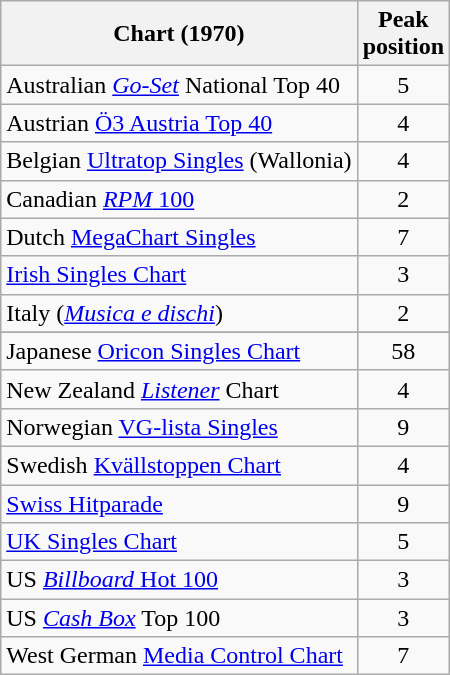<table class="wikitable sortable">
<tr>
<th>Chart (1970)</th>
<th>Peak<br>position</th>
</tr>
<tr>
<td>Australian <em><a href='#'>Go-Set</a></em> National Top 40</td>
<td style="text-align:center;">5</td>
</tr>
<tr>
<td>Austrian <a href='#'>Ö3 Austria Top 40</a></td>
<td style="text-align:center;">4</td>
</tr>
<tr>
<td>Belgian <a href='#'>Ultratop Singles</a> (Wallonia)</td>
<td style="text-align:center;">4</td>
</tr>
<tr>
<td>Canadian <a href='#'><em>RPM</em> 100</a></td>
<td style="text-align:center;">2</td>
</tr>
<tr>
<td>Dutch <a href='#'>MegaChart Singles</a></td>
<td style="text-align:center;">7</td>
</tr>
<tr>
<td><a href='#'>Irish Singles Chart</a></td>
<td style="text-align:center;">3</td>
</tr>
<tr>
<td align="left">Italy (<em><a href='#'>Musica e dischi</a></em>)</td>
<td style="text-align:center;">2</td>
</tr>
<tr>
</tr>
<tr>
<td>Japanese <a href='#'>Oricon Singles Chart</a></td>
<td style="text-align:center;">58</td>
</tr>
<tr>
<td>New Zealand <em><a href='#'>Listener</a></em> Chart</td>
<td style="text-align:center;">4</td>
</tr>
<tr>
<td>Norwegian <a href='#'>VG-lista Singles</a></td>
<td style="text-align:center;">9</td>
</tr>
<tr>
<td>Swedish <a href='#'>Kvällstoppen Chart</a></td>
<td style="text-align:center;">4</td>
</tr>
<tr>
<td><a href='#'>Swiss Hitparade</a></td>
<td style="text-align:center;">9</td>
</tr>
<tr>
<td><a href='#'>UK Singles Chart</a></td>
<td style="text-align:center;">5</td>
</tr>
<tr>
<td>US <a href='#'><em>Billboard</em> Hot 100</a></td>
<td style="text-align:center;">3</td>
</tr>
<tr>
<td>US <em><a href='#'>Cash Box</a></em> Top 100</td>
<td style="text-align:center;">3</td>
</tr>
<tr>
<td>West German <a href='#'>Media Control Chart</a></td>
<td style="text-align:center;">7</td>
</tr>
</table>
